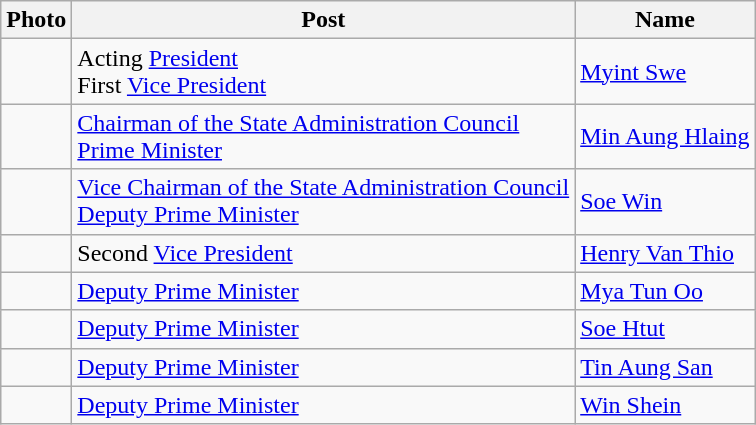<table class=wikitable>
<tr>
<th>Photo</th>
<th>Post</th>
<th>Name</th>
</tr>
<tr>
<td></td>
<td>Acting <a href='#'>President</a><br>First <a href='#'>Vice President</a></td>
<td><a href='#'>Myint Swe</a></td>
</tr>
<tr>
<td></td>
<td><a href='#'>Chairman of the State Administration Council</a><br><a href='#'>Prime Minister</a></td>
<td><a href='#'>Min Aung Hlaing</a></td>
</tr>
<tr>
<td></td>
<td><a href='#'>Vice Chairman of the State Administration Council</a><br><a href='#'>Deputy Prime Minister</a></td>
<td><a href='#'>Soe Win</a></td>
</tr>
<tr>
<td></td>
<td>Second <a href='#'>Vice President</a></td>
<td><a href='#'>Henry Van Thio</a></td>
</tr>
<tr>
<td></td>
<td><a href='#'>Deputy Prime Minister</a></td>
<td><a href='#'>Mya Tun Oo</a></td>
</tr>
<tr>
<td></td>
<td><a href='#'>Deputy Prime Minister</a></td>
<td><a href='#'>Soe Htut</a></td>
</tr>
<tr>
<td></td>
<td><a href='#'>Deputy Prime Minister</a></td>
<td><a href='#'>Tin Aung San</a></td>
</tr>
<tr>
<td></td>
<td><a href='#'>Deputy Prime Minister</a></td>
<td><a href='#'>Win Shein</a></td>
</tr>
</table>
